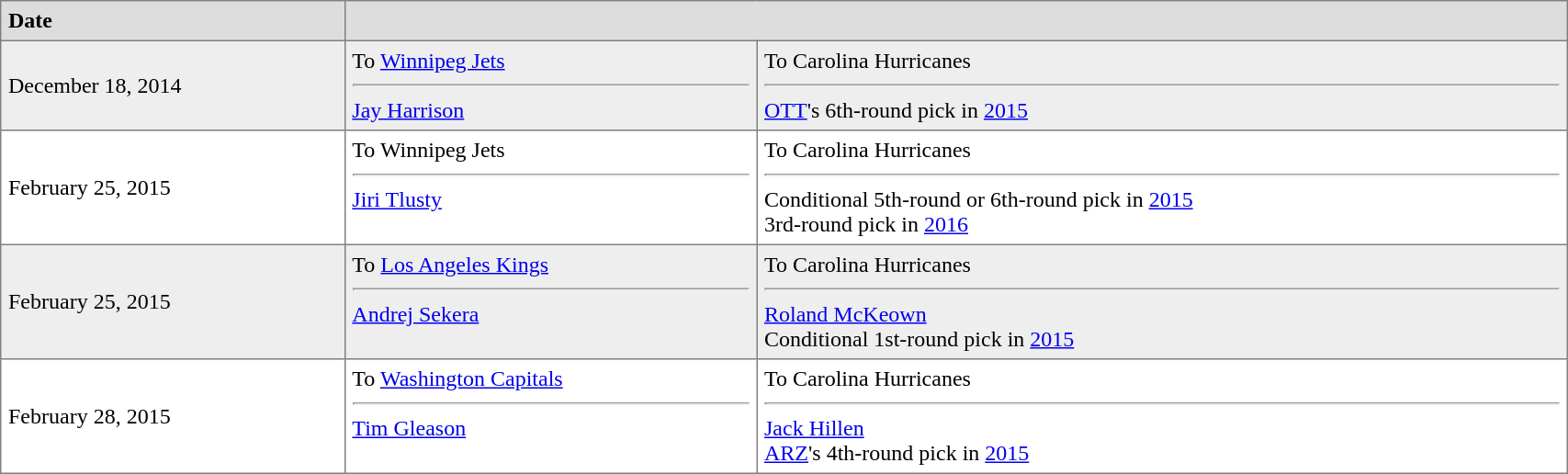<table border="1"  cellpadding="5" style="border-collapse:collapse; width:90%;">
<tr style="background:#ddd;">
<td><strong>Date</strong></td>
<th colspan="2"></th>
</tr>
<tr bgcolor="eeeeee">
<td>December 18, 2014<br></td>
<td valign="top">To <a href='#'>Winnipeg Jets</a><hr><a href='#'>Jay Harrison</a></td>
<td valign="top">To Carolina Hurricanes<hr><a href='#'>OTT</a>'s 6th-round pick in <a href='#'>2015</a></td>
</tr>
<tr>
<td>February 25, 2015<br></td>
<td valign="top">To Winnipeg Jets<hr><a href='#'>Jiri Tlusty</a></td>
<td valign="top">To Carolina Hurricanes<hr>Conditional 5th-round or 6th-round pick in <a href='#'>2015</a><br>3rd-round pick in <a href='#'>2016</a></td>
</tr>
<tr bgcolor="eeeeee">
<td>February 25, 2015<br></td>
<td valign="top">To <a href='#'>Los Angeles Kings</a><hr><a href='#'>Andrej Sekera</a></td>
<td valign="top">To Carolina Hurricanes<hr><a href='#'>Roland McKeown</a><br>Conditional 1st-round pick in <a href='#'>2015</a></td>
</tr>
<tr>
<td>February 28, 2015<br></td>
<td valign="top">To <a href='#'>Washington Capitals</a><hr> <a href='#'>Tim Gleason</a></td>
<td valign="top">To Carolina Hurricanes<hr> <a href='#'>Jack Hillen</a><br><a href='#'>ARZ</a>'s 4th-round pick in <a href='#'>2015</a></td>
</tr>
</table>
